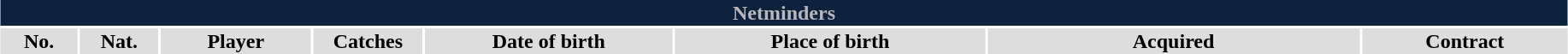<table class="toccolours"  style="width:97%; clear:both; margin:1.5em auto; text-align:center;">
<tr>
<th colspan="11" style="background:#0D223D; color:#B8B8BB;">Netminders</th>
</tr>
<tr style="background:#ddd;">
<th width=5%>No.</th>
<th width=5%>Nat.</th>
<th !width=22%>Player</th>
<th width=7%>Catches</th>
<th width=16%>Date of birth</th>
<th width=20%>Place of birth</th>
<th width=24%>Acquired</th>
<td><strong>Contract</strong></td>
</tr>
</table>
